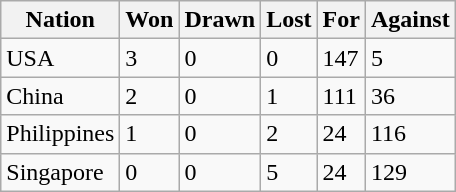<table class="wikitable">
<tr>
<th>Nation</th>
<th>Won</th>
<th>Drawn</th>
<th>Lost</th>
<th>For</th>
<th>Against</th>
</tr>
<tr>
<td>USA</td>
<td>3</td>
<td>0</td>
<td>0</td>
<td>147</td>
<td>5</td>
</tr>
<tr>
<td>China</td>
<td>2</td>
<td>0</td>
<td>1</td>
<td>111</td>
<td>36</td>
</tr>
<tr>
<td>Philippines</td>
<td>1</td>
<td>0</td>
<td>2</td>
<td>24</td>
<td>116</td>
</tr>
<tr>
<td>Singapore</td>
<td>0</td>
<td>0</td>
<td>5</td>
<td>24</td>
<td>129</td>
</tr>
</table>
